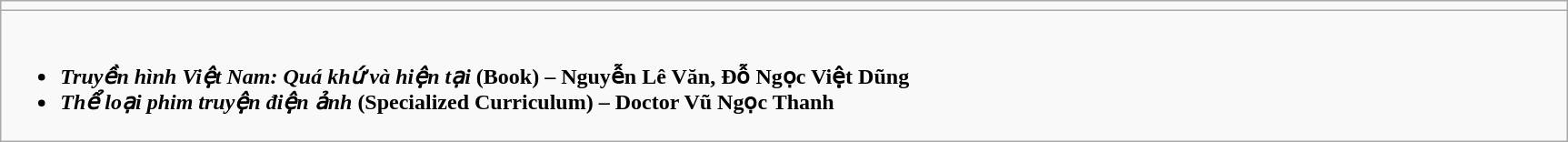<table class="wikitable" align="center" style="width:91%">
<tr>
<td colspan="2" style="vertical-align:top; width:100%;"></td>
</tr>
<tr>
<td colspan="2" valign="top"><br><ul><li><strong><em><span>Truyền hình Việt Nam: Quá khứ và hiện tại</span></em></strong> <strong>(Book) – Nguyễn Lê Văn, Đỗ Ngọc Việt Dũng</strong></li><li><strong><em><span>Thể loại phim truyện điện ảnh</span></em></strong> <strong>(Specialized Curriculum) – Doctor Vũ Ngọc Thanh</strong></li></ul></td>
</tr>
</table>
